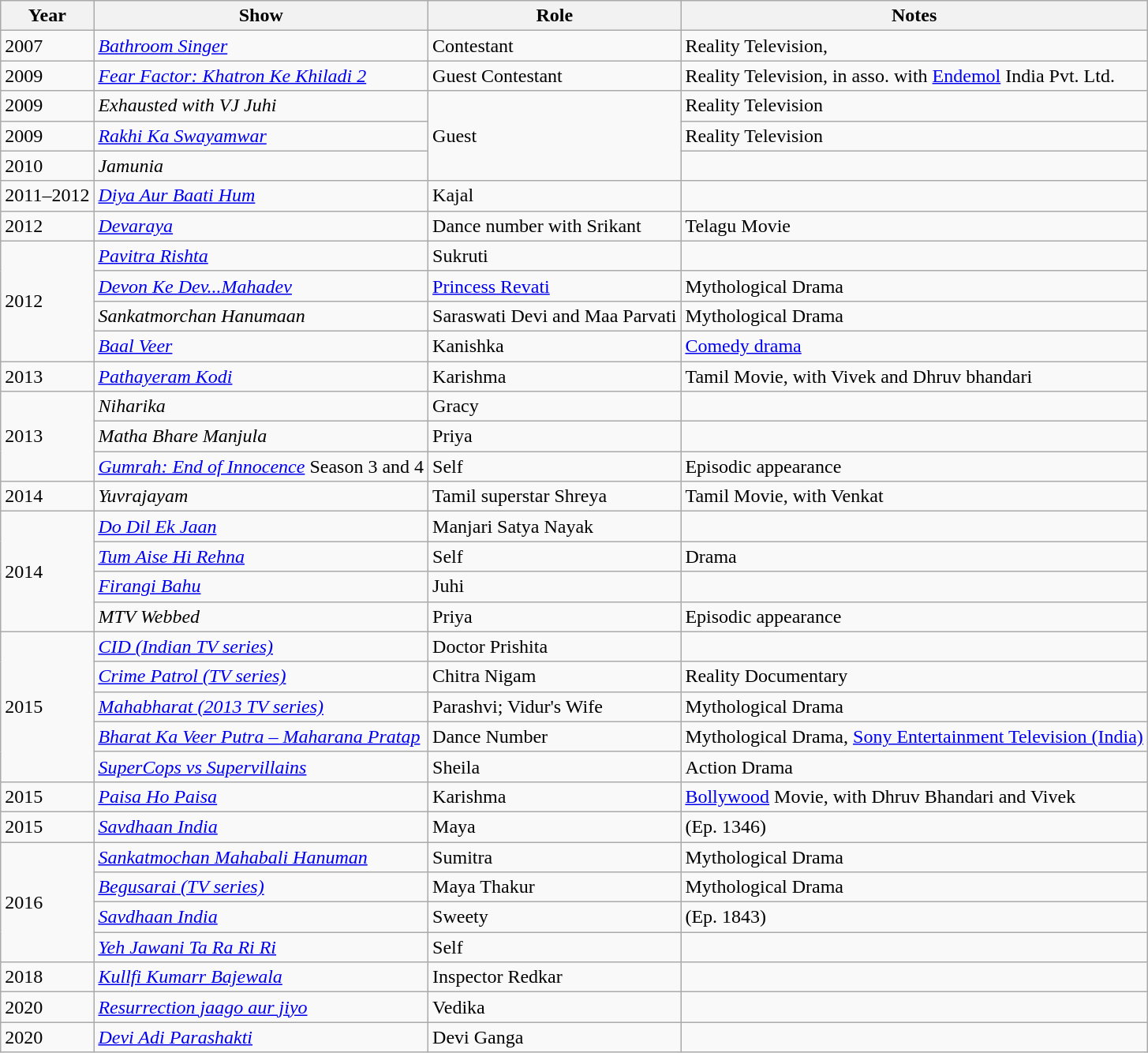<table class="wikitable sortable" style="font-size:100%">
<tr style="text-align:center;">
<th>Year</th>
<th>Show</th>
<th>Role</th>
<th class="unsortable">Notes</th>
</tr>
<tr>
<td>2007</td>
<td><em><a href='#'>Bathroom Singer</a></em></td>
<td>Contestant</td>
<td>Reality Television,</td>
</tr>
<tr>
<td>2009</td>
<td><em><a href='#'>Fear Factor: Khatron Ke Khiladi 2</a></em></td>
<td>Guest Contestant</td>
<td>Reality Television, in asso. with <a href='#'>Endemol</a> India Pvt. Ltd.</td>
</tr>
<tr>
<td>2009</td>
<td><em>Exhausted with VJ Juhi</em></td>
<td rowspan="3">Guest</td>
<td>Reality Television</td>
</tr>
<tr>
<td>2009</td>
<td><em><a href='#'>Rakhi Ka Swayamwar</a></em></td>
<td>Reality Television</td>
</tr>
<tr>
<td>2010</td>
<td><em>Jamunia</em></td>
<td></td>
</tr>
<tr>
<td>2011–2012</td>
<td><em><a href='#'>Diya Aur Baati Hum</a></em></td>
<td>Kajal</td>
<td></td>
</tr>
<tr>
<td>2012</td>
<td><em><a href='#'>Devaraya</a></em></td>
<td>Dance number with Srikant</td>
<td>Telagu Movie</td>
</tr>
<tr>
<td rowspan="4">2012</td>
<td><em><a href='#'>Pavitra Rishta</a></em></td>
<td>Sukruti</td>
<td></td>
</tr>
<tr>
<td><em><a href='#'>Devon Ke Dev...Mahadev</a></em></td>
<td><a href='#'>Princess Revati</a></td>
<td>Mythological Drama</td>
</tr>
<tr>
<td><em>Sankatmorchan Hanumaan</em></td>
<td>Saraswati Devi and Maa Parvati</td>
<td>Mythological Drama</td>
</tr>
<tr>
<td><em><a href='#'>Baal Veer</a></em></td>
<td>Kanishka</td>
<td><a href='#'>Comedy drama</a></td>
</tr>
<tr>
<td>2013</td>
<td><em><a href='#'>Pathayeram Kodi</a></em></td>
<td>Karishma</td>
<td>Tamil Movie, with Vivek and Dhruv bhandari</td>
</tr>
<tr>
<td rowspan="3">2013</td>
<td><em>Niharika</em></td>
<td>Gracy</td>
<td></td>
</tr>
<tr>
<td><em>Matha Bhare Manjula</em></td>
<td>Priya</td>
<td></td>
</tr>
<tr>
<td><em><a href='#'>Gumrah: End of Innocence</a></em> Season 3 and 4</td>
<td>Self</td>
<td>Episodic appearance</td>
</tr>
<tr>
<td>2014</td>
<td><em>Yuvrajayam</em></td>
<td>Tamil superstar Shreya</td>
<td>Tamil Movie, with Venkat</td>
</tr>
<tr>
<td rowspan="4">2014</td>
<td><em><a href='#'>Do Dil Ek Jaan</a></em></td>
<td>Manjari Satya Nayak</td>
<td></td>
</tr>
<tr>
<td><em><a href='#'>Tum Aise Hi Rehna</a></em></td>
<td>Self</td>
<td>Drama</td>
</tr>
<tr>
<td><em><a href='#'>Firangi Bahu</a></em></td>
<td>Juhi</td>
<td></td>
</tr>
<tr>
<td><em>MTV Webbed</em></td>
<td>Priya</td>
<td>Episodic appearance</td>
</tr>
<tr>
<td rowspan="5">2015</td>
<td><em><a href='#'>CID (Indian TV series)</a></em></td>
<td>Doctor Prishita</td>
<td></td>
</tr>
<tr>
<td><em><a href='#'>Crime Patrol (TV series)</a></em></td>
<td>Chitra Nigam</td>
<td>Reality Documentary</td>
</tr>
<tr>
<td><em><a href='#'>Mahabharat (2013 TV series)</a></em></td>
<td>Parashvi; Vidur's Wife</td>
<td>Mythological Drama</td>
</tr>
<tr>
<td><em><a href='#'>Bharat Ka Veer Putra – Maharana Pratap</a></em></td>
<td>Dance Number</td>
<td>Mythological Drama, <a href='#'>Sony Entertainment Television (India)</a></td>
</tr>
<tr>
<td><em><a href='#'>SuperCops vs Supervillains</a></em></td>
<td>Sheila</td>
<td>Action Drama</td>
</tr>
<tr>
<td>2015</td>
<td><em><a href='#'>Paisa Ho Paisa</a></em></td>
<td>Karishma</td>
<td><a href='#'>Bollywood</a> Movie, with Dhruv Bhandari and Vivek</td>
</tr>
<tr>
<td>2015</td>
<td><em><a href='#'>Savdhaan India</a></em></td>
<td>Maya</td>
<td>(Ep. 1346)</td>
</tr>
<tr>
<td rowspan="4">2016</td>
<td><em><a href='#'>Sankatmochan Mahabali Hanuman</a></em></td>
<td>Sumitra</td>
<td>Mythological Drama</td>
</tr>
<tr>
<td><em><a href='#'>Begusarai (TV series)</a></em></td>
<td>Maya Thakur</td>
<td>Mythological Drama</td>
</tr>
<tr>
<td><em><a href='#'>Savdhaan India</a></em></td>
<td>Sweety</td>
<td>(Ep. 1843)</td>
</tr>
<tr>
<td><em><a href='#'>Yeh Jawani Ta Ra Ri Ri</a></em></td>
<td>Self</td>
<td></td>
</tr>
<tr>
<td>2018</td>
<td><em> <a href='#'>Kullfi Kumarr Bajewala</a></em></td>
<td>Inspector Redkar</td>
<td></td>
</tr>
<tr>
<td>2020</td>
<td><em> <a href='#'>Resurrection jaago aur jiyo</a></em></td>
<td>Vedika</td>
<td></td>
</tr>
<tr>
<td>2020</td>
<td><em> <a href='#'>Devi Adi Parashakti</a></em></td>
<td>Devi Ganga</td>
<td></td>
</tr>
</table>
